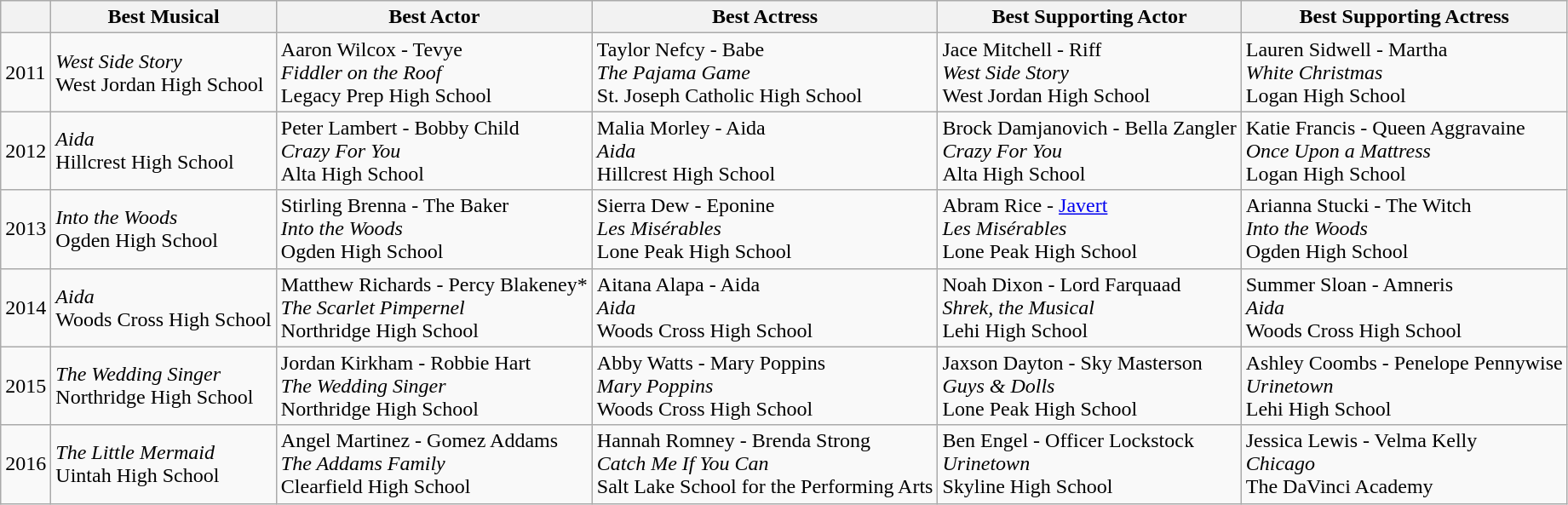<table class="wikitable">
<tr>
<th></th>
<th>Best Musical</th>
<th>Best Actor</th>
<th>Best Actress</th>
<th>Best Supporting Actor</th>
<th>Best Supporting Actress</th>
</tr>
<tr>
<td>2011</td>
<td><em>West Side Story</em><br>West Jordan High School</td>
<td>Aaron Wilcox - Tevye<br><em>Fiddler on the Roof</em><br>Legacy Prep High School</td>
<td>Taylor Nefcy - Babe<br><em>The Pajama Game</em><br>St. Joseph Catholic High School</td>
<td>Jace Mitchell - Riff<br><em>West Side Story</em><br>West Jordan High School</td>
<td>Lauren Sidwell - Martha<br><em>White Christmas</em><br>Logan High School</td>
</tr>
<tr>
<td>2012</td>
<td><em>Aida</em><br>Hillcrest High School</td>
<td>Peter Lambert - Bobby Child<br><em>Crazy For You</em><br>Alta High School</td>
<td>Malia Morley - Aida<br><em>Aida</em><br>Hillcrest High School</td>
<td>Brock Damjanovich - Bella Zangler<br><em>Crazy For You</em><br>Alta High School</td>
<td>Katie Francis - Queen Aggravaine<br><em>Once Upon a Mattress</em><br>Logan High School</td>
</tr>
<tr>
<td>2013</td>
<td><em>Into the Woods</em><br>Ogden High School</td>
<td>Stirling Brenna - The Baker<br><em>Into the Woods</em><br>Ogden High School</td>
<td>Sierra Dew - Eponine<br><em>Les Misérables</em><br>Lone Peak High School</td>
<td>Abram Rice - <a href='#'>Javert</a><br><em>Les Misérables</em><br>Lone Peak High School</td>
<td>Arianna Stucki - The Witch<br><em>Into the Woods</em><br>Ogden High School</td>
</tr>
<tr>
<td>2014</td>
<td><em>Aida</em><br>Woods Cross High School</td>
<td>Matthew Richards - Percy Blakeney*<br><em>The Scarlet Pimpernel</em><br>Northridge High School</td>
<td>Aitana Alapa - Aida<br><em>Aida</em><br>Woods Cross High School</td>
<td>Noah Dixon - Lord Farquaad<br><em>Shrek, the Musical</em><br>Lehi High School</td>
<td>Summer Sloan - Amneris<br><em>Aida</em><br>Woods Cross High School</td>
</tr>
<tr>
<td>2015</td>
<td><em>The Wedding Singer</em><br>Northridge High School</td>
<td>Jordan Kirkham - Robbie Hart<br><em>The Wedding Singer</em><br>Northridge High School</td>
<td>Abby Watts - Mary Poppins<br><em>Mary Poppins</em><br>Woods Cross High School</td>
<td>Jaxson Dayton - Sky Masterson<br><em>Guys & Dolls</em><br>Lone Peak High School</td>
<td>Ashley Coombs - Penelope Pennywise<br><em>Urinetown</em><br>Lehi High School</td>
</tr>
<tr>
<td>2016</td>
<td><em>The Little Mermaid</em><br>Uintah High School</td>
<td>Angel Martinez - Gomez Addams<br><em>The Addams Family</em><br>Clearfield High School</td>
<td>Hannah Romney - Brenda Strong<br><em>Catch Me If You Can</em><br>Salt Lake School for the Performing Arts</td>
<td>Ben Engel - Officer Lockstock<br><em>Urinetown</em><br>Skyline High School</td>
<td>Jessica Lewis - Velma Kelly<br><em>Chicago</em><br>The DaVinci Academy</td>
</tr>
</table>
